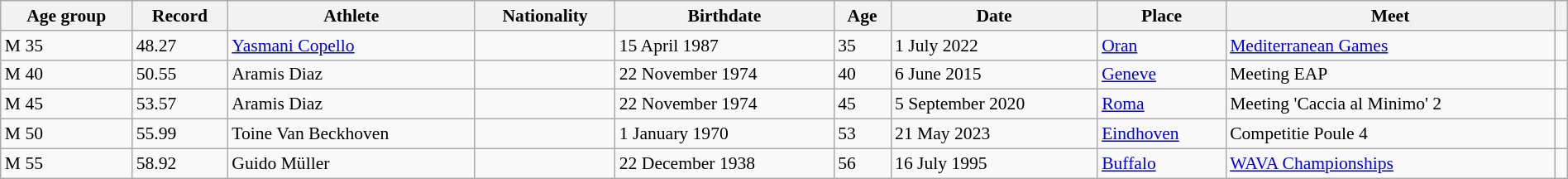<table class="wikitable" style="font-size:90%; width: 100%;">
<tr>
<th>Age group</th>
<th>Record</th>
<th>Athlete</th>
<th>Nationality</th>
<th>Birthdate</th>
<th>Age</th>
<th>Date</th>
<th>Place</th>
<th>Meet</th>
<th></th>
</tr>
<tr>
<td>M 35</td>
<td>48.27</td>
<td><a href='#'>Yasmani Copello</a></td>
<td></td>
<td>15 April 1987</td>
<td>35</td>
<td>1 July 2022</td>
<td><a href='#'>Oran</a> </td>
<td><a href='#'>Mediterranean Games</a></td>
<td></td>
</tr>
<tr>
<td>M 40</td>
<td>50.55</td>
<td>Aramis Diaz</td>
<td></td>
<td>22 November 1974</td>
<td>40</td>
<td>6 June 2015</td>
<td><a href='#'>Geneve</a> </td>
<td>Meeting EAP</td>
<td></td>
</tr>
<tr>
<td>M 45</td>
<td>53.57</td>
<td>Aramis Diaz</td>
<td></td>
<td>22 November 1974</td>
<td>45</td>
<td>5 September 2020</td>
<td><a href='#'>Roma</a> </td>
<td>Meeting 'Caccia al Minimo' 2</td>
<td></td>
</tr>
<tr>
<td>M 50</td>
<td>55.99</td>
<td>Toine Van Beckhoven</td>
<td></td>
<td>1 January 1970</td>
<td>53</td>
<td>21 May 2023</td>
<td><a href='#'>Eindhoven</a> </td>
<td>Competitie Poule 4</td>
<td></td>
</tr>
<tr>
<td>M 55</td>
<td>58.92</td>
<td>Guido Müller</td>
<td></td>
<td>22 December 1938</td>
<td>56</td>
<td>16 July 1995</td>
<td><a href='#'>Buffalo</a> </td>
<td><a href='#'>WAVA Championships</a></td>
<td></td>
</tr>
</table>
